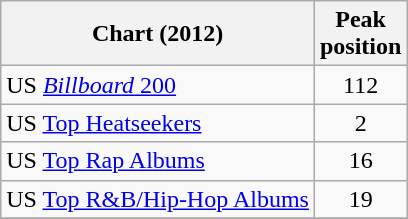<table class="wikitable sortable">
<tr>
<th>Chart (2012)</th>
<th>Peak<br>position</th>
</tr>
<tr>
<td>US <a href='#'><em>Billboard</em> 200</a></td>
<td style="text-align:center;">112</td>
</tr>
<tr>
<td>US <a href='#'>Top Heatseekers</a></td>
<td style="text-align:center;">2</td>
</tr>
<tr>
<td>US <a href='#'>Top Rap Albums</a></td>
<td style="text-align:center;">16</td>
</tr>
<tr>
<td>US <a href='#'>Top R&B/Hip-Hop Albums</a></td>
<td style="text-align:center;">19</td>
</tr>
<tr>
</tr>
</table>
